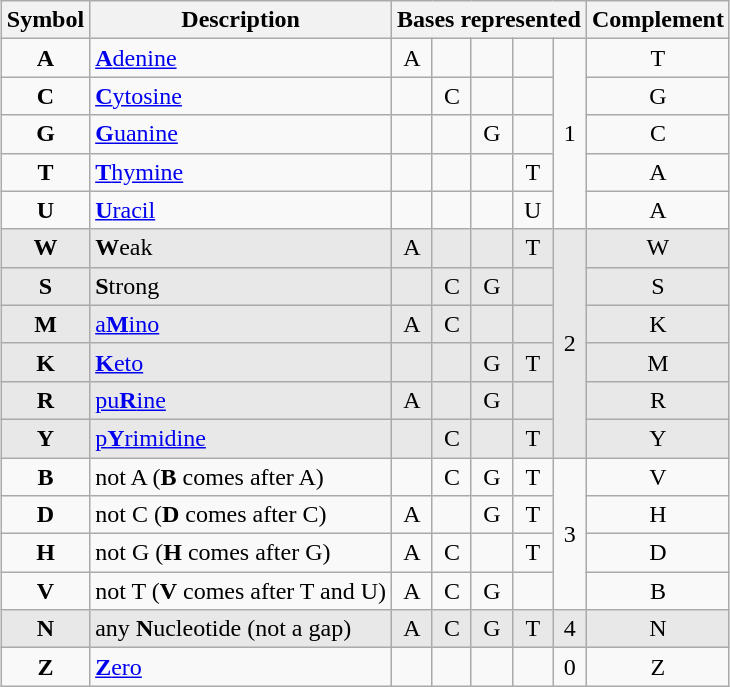<table class="wikitable" style="margin-left:25px; margin-top:0px; text-align:center;">
<tr>
<th>Symbol</th>
<th>Description</th>
<th colspan="5">Bases represented</th>
<th>Complement</th>
</tr>
<tr>
<td><strong>A</strong></td>
<td align="left"><a href='#'><strong>A</strong>denine</a></td>
<td>A</td>
<td></td>
<td></td>
<td></td>
<td rowspan="5">1</td>
<td>T</td>
</tr>
<tr>
<td><strong>C</strong></td>
<td align="left"><a href='#'><strong>C</strong>ytosine</a></td>
<td></td>
<td>C</td>
<td></td>
<td></td>
<td>G</td>
</tr>
<tr>
<td><strong>G</strong></td>
<td align="left"><a href='#'><strong>G</strong>uanine</a></td>
<td></td>
<td></td>
<td>G</td>
<td></td>
<td>C</td>
</tr>
<tr>
<td><strong>T</strong></td>
<td align="left"><a href='#'><strong>T</strong>hymine</a></td>
<td></td>
<td></td>
<td></td>
<td>T</td>
<td>A</td>
</tr>
<tr>
<td><strong>U</strong></td>
<td align="left"><a href='#'><strong>U</strong>racil</a></td>
<td></td>
<td></td>
<td></td>
<td>U</td>
<td>A</td>
</tr>
<tr bgcolor="#e8e8e8">
<td><strong>W</strong></td>
<td align="left"><strong>W</strong>eak</td>
<td>A</td>
<td></td>
<td></td>
<td>T</td>
<td rowspan="6">2</td>
<td>W</td>
</tr>
<tr bgcolor="#e8e8e8">
<td><strong>S</strong></td>
<td align="left"><strong>S</strong>trong</td>
<td></td>
<td>C</td>
<td>G</td>
<td></td>
<td>S</td>
</tr>
<tr bgcolor="#e8e8e8">
<td><strong>M</strong></td>
<td align="left"><a href='#'>a<strong>M</strong>ino</a></td>
<td>A</td>
<td>C</td>
<td></td>
<td></td>
<td>K</td>
</tr>
<tr bgcolor="#e8e8e8">
<td><strong>K</strong></td>
<td align="left"><a href='#'><strong>K</strong>eto</a></td>
<td></td>
<td></td>
<td>G</td>
<td>T</td>
<td>M</td>
</tr>
<tr bgcolor="#e8e8e8">
<td><strong>R</strong></td>
<td align="left"><a href='#'>pu<strong>R</strong>ine</a></td>
<td>A</td>
<td></td>
<td>G</td>
<td></td>
<td>R</td>
</tr>
<tr bgcolor="#e8e8e8">
<td><strong>Y</strong></td>
<td align="left"><a href='#'>p<strong>Y</strong>rimidine</a></td>
<td></td>
<td>C</td>
<td></td>
<td>T</td>
<td>Y</td>
</tr>
<tr>
<td><strong>B</strong></td>
<td align="left">not A (<strong>B</strong> comes after A)</td>
<td></td>
<td>C</td>
<td>G</td>
<td>T</td>
<td rowspan="4">3</td>
<td>V</td>
</tr>
<tr>
<td><strong>D</strong></td>
<td align="left">not C (<strong>D</strong> comes after C)</td>
<td>A</td>
<td></td>
<td>G</td>
<td>T</td>
<td>H</td>
</tr>
<tr>
<td><strong>H</strong></td>
<td align="left">not G (<strong>H</strong> comes after G)</td>
<td>A</td>
<td>C</td>
<td></td>
<td>T</td>
<td>D</td>
</tr>
<tr>
<td><strong>V</strong></td>
<td align="left">not T (<strong>V</strong> comes after T and U)</td>
<td>A</td>
<td>C</td>
<td>G</td>
<td></td>
<td>B</td>
</tr>
<tr bgcolor="#e8e8e8">
<td><strong>N</strong></td>
<td align="left">any <strong>N</strong>ucleotide (not a gap)</td>
<td>A</td>
<td>C</td>
<td>G</td>
<td>T</td>
<td>4</td>
<td>N</td>
</tr>
<tr>
<td><strong>Z</strong></td>
<td align="left"><a href='#'><strong>Z</strong>ero</a></td>
<td></td>
<td></td>
<td></td>
<td></td>
<td>0</td>
<td>Z</td>
</tr>
</table>
